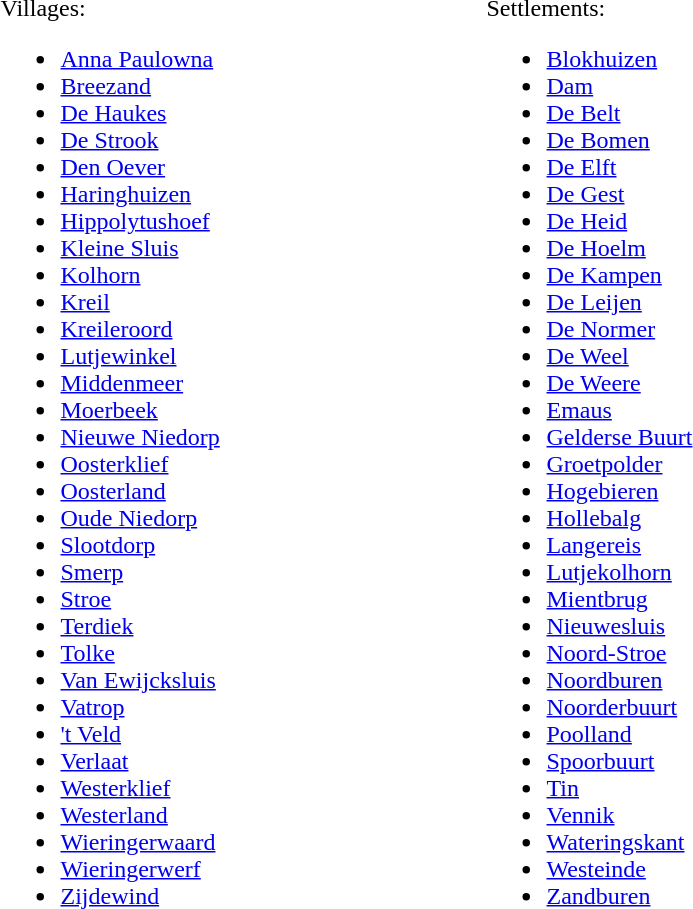<table class="vatop">
<tr>
<td style="width:20em;"><br>Villages:<ul><li><a href='#'>Anna Paulowna</a></li><li><a href='#'>Breezand</a></li><li><a href='#'>De Haukes</a></li><li><a href='#'>De Strook</a></li><li><a href='#'>Den Oever</a></li><li><a href='#'>Haringhuizen</a></li><li><a href='#'>Hippolytushoef</a></li><li><a href='#'>Kleine Sluis</a></li><li><a href='#'>Kolhorn</a></li><li><a href='#'>Kreil</a></li><li><a href='#'>Kreileroord</a></li><li><a href='#'>Lutjewinkel</a></li><li><a href='#'>Middenmeer</a></li><li><a href='#'>Moerbeek</a></li><li><a href='#'>Nieuwe Niedorp</a></li><li><a href='#'>Oosterklief</a></li><li><a href='#'>Oosterland</a></li><li><a href='#'>Oude Niedorp</a></li><li><a href='#'>Slootdorp</a></li><li><a href='#'>Smerp</a></li><li><a href='#'>Stroe</a></li><li><a href='#'>Terdiek</a></li><li><a href='#'>Tolke</a></li><li><a href='#'>Van Ewijcksluis</a></li><li><a href='#'>Vatrop</a></li><li><a href='#'>'t Veld</a></li><li><a href='#'>Verlaat</a></li><li><a href='#'>Westerklief</a></li><li><a href='#'>Westerland</a></li><li><a href='#'>Wieringerwaard</a></li><li><a href='#'>Wieringerwerf</a></li><li><a href='#'>Zijdewind</a></li></ul></td>
<td><br>Settlements:<ul><li><a href='#'>Blokhuizen</a></li><li><a href='#'>Dam</a></li><li><a href='#'>De Belt</a></li><li><a href='#'>De Bomen</a></li><li><a href='#'>De Elft</a></li><li><a href='#'>De Gest</a></li><li><a href='#'>De Heid</a></li><li><a href='#'>De Hoelm</a></li><li><a href='#'>De Kampen</a></li><li><a href='#'>De Leijen</a></li><li><a href='#'>De Normer</a></li><li><a href='#'>De Weel</a></li><li><a href='#'>De Weere</a></li><li><a href='#'>Emaus</a></li><li><a href='#'>Gelderse Buurt</a></li><li><a href='#'>Groetpolder</a></li><li><a href='#'>Hogebieren</a></li><li><a href='#'>Hollebalg</a></li><li><a href='#'>Langereis</a></li><li><a href='#'>Lutjekolhorn</a></li><li><a href='#'>Mientbrug</a></li><li><a href='#'>Nieuwesluis</a></li><li><a href='#'>Noord-Stroe</a></li><li><a href='#'>Noordburen</a></li><li><a href='#'>Noorderbuurt</a></li><li><a href='#'>Poolland</a></li><li><a href='#'>Spoorbuurt</a></li><li><a href='#'>Tin</a></li><li><a href='#'>Vennik</a></li><li><a href='#'>Wateringskant</a></li><li><a href='#'>Westeinde</a></li><li><a href='#'>Zandburen</a></li></ul></td>
</tr>
</table>
